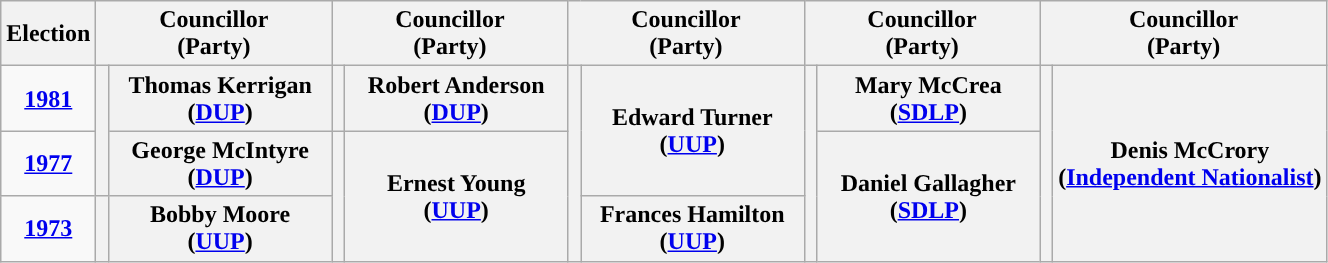<table class="wikitable" style="text-align:center">
<tr>
<th scope="col" width="50">Election</th>
<th scope="col" width="150" colspan = "2">Councillor<br> (Party)</th>
<th scope="col" width="150" colspan = "2">Councillor<br> (Party)</th>
<th scope="col" width="150" colspan = "2">Councillor<br> (Party)</th>
<th scope="col" width="150" colspan = "2">Councillor<br> (Party)</th>
<th scope="col" width="150" colspan = "2">Councillor<br> (Party)</th>
</tr>
<tr>
<td><strong><a href='#'>1981</a></strong></td>
<th rowspan="2" width="1" style="background-color: "></th>
<th rowspan = "1">Thomas Kerrigan <br> (<a href='#'>DUP</a>)</th>
<th rowspan="1" width="1" style="background-color: "></th>
<th rowspan = "1">Robert Anderson <br> (<a href='#'>DUP</a>)</th>
<th rowspan="3" width="1" style="background-color: "></th>
<th rowspan = "2">Edward Turner <br> (<a href='#'>UUP</a>)</th>
<th rowspan="3" width="1" style="background-color: "></th>
<th rowspan = "1">Mary McCrea <br> (<a href='#'>SDLP</a>)</th>
<th rowspan="3" width="1" style="background-color: "></th>
<th rowspan = "3">Denis McCrory <br> (<a href='#'>Independent Nationalist</a>)</th>
</tr>
<tr>
<td><strong><a href='#'>1977</a></strong></td>
<th rowspan = "1">George McIntyre <br> (<a href='#'>DUP</a>)</th>
<th rowspan="2" width="1" style="background-color: "></th>
<th rowspan = "2">Ernest Young <br> (<a href='#'>UUP</a>)</th>
<th rowspan = "2">Daniel Gallagher <br> (<a href='#'>SDLP</a>)</th>
</tr>
<tr>
<td><strong><a href='#'>1973</a></strong></td>
<th rowspan="1" width="1" style="background-color: "></th>
<th rowspan = "1">Bobby Moore <br> (<a href='#'>UUP</a>)</th>
<th rowspan = "1">Frances Hamilton <br> (<a href='#'>UUP</a>)</th>
</tr>
</table>
